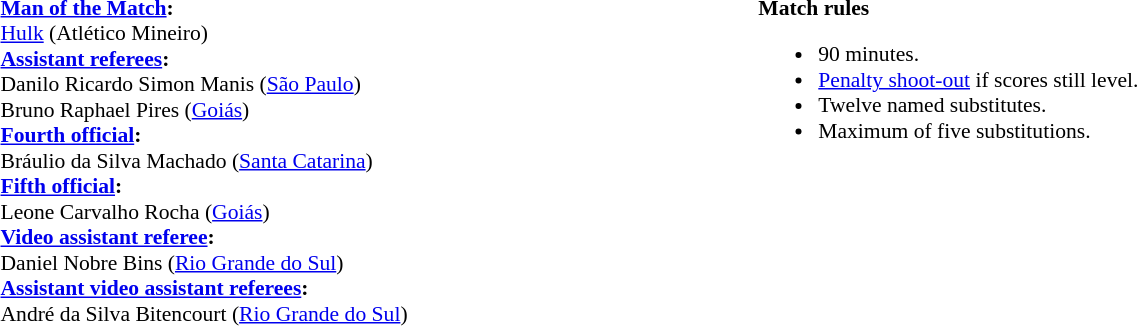<table width=100% style="font-size: 90%">
<tr>
<td><br><strong><a href='#'>Man of the Match</a>:</strong>
<br> <a href='#'>Hulk</a> (Atlético Mineiro)
<br>
<strong><a href='#'>Assistant referees</a>:</strong>
<br>Danilo Ricardo Simon Manis (<a href='#'>São Paulo</a>)
<br>Bruno Raphael Pires (<a href='#'>Goiás</a>)
<br><strong><a href='#'>Fourth official</a>:</strong>
<br>Bráulio da Silva Machado (<a href='#'>Santa Catarina</a>)
<br><strong><a href='#'>Fifth official</a>:</strong>
<br>Leone Carvalho Rocha (<a href='#'>Goiás</a>)
<br><strong><a href='#'>Video assistant referee</a>:</strong>
<br>Daniel Nobre Bins (<a href='#'>Rio Grande do Sul</a>)
<br><strong><a href='#'>Assistant video assistant referees</a>:</strong>
<br>André da Silva Bitencourt (<a href='#'>Rio Grande do Sul</a>)</td>
<td style="width:60%; vertical-align:top"><br><strong>Match rules</strong><ul><li>90 minutes.</li><li><a href='#'>Penalty shoot-out</a> if scores still level.</li><li>Twelve named substitutes.</li><li>Maximum of five substitutions.</li></ul></td>
</tr>
</table>
